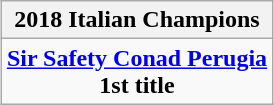<table class=wikitable style="text-align:center; margin:auto">
<tr>
<th>2018 Italian Champions</th>
</tr>
<tr>
<td><strong><a href='#'>Sir Safety Conad Perugia</a><br>1st title</strong></td>
</tr>
</table>
